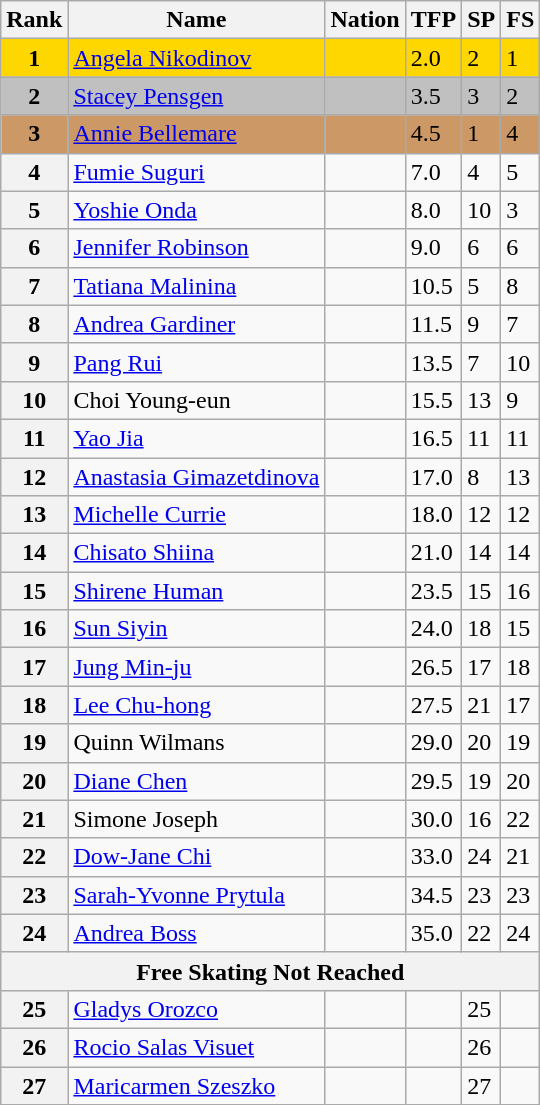<table class="wikitable">
<tr>
<th>Rank</th>
<th>Name</th>
<th>Nation</th>
<th>TFP</th>
<th>SP</th>
<th>FS</th>
</tr>
<tr bgcolor="gold">
<td align="center"><strong>1</strong></td>
<td><a href='#'>Angela Nikodinov</a></td>
<td></td>
<td>2.0</td>
<td>2</td>
<td>1</td>
</tr>
<tr bgcolor="silver">
<td align="center"><strong>2</strong></td>
<td><a href='#'>Stacey Pensgen</a></td>
<td></td>
<td>3.5</td>
<td>3</td>
<td>2</td>
</tr>
<tr bgcolor="cc9966">
<td align="center"><strong>3</strong></td>
<td><a href='#'>Annie Bellemare</a></td>
<td></td>
<td>4.5</td>
<td>1</td>
<td>4</td>
</tr>
<tr>
<th>4</th>
<td><a href='#'>Fumie Suguri</a></td>
<td></td>
<td>7.0</td>
<td>4</td>
<td>5</td>
</tr>
<tr>
<th>5</th>
<td><a href='#'>Yoshie Onda</a></td>
<td></td>
<td>8.0</td>
<td>10</td>
<td>3</td>
</tr>
<tr>
<th>6</th>
<td><a href='#'>Jennifer Robinson</a></td>
<td></td>
<td>9.0</td>
<td>6</td>
<td>6</td>
</tr>
<tr>
<th>7</th>
<td><a href='#'>Tatiana Malinina</a></td>
<td></td>
<td>10.5</td>
<td>5</td>
<td>8</td>
</tr>
<tr>
<th>8</th>
<td><a href='#'>Andrea Gardiner</a></td>
<td></td>
<td>11.5</td>
<td>9</td>
<td>7</td>
</tr>
<tr>
<th>9</th>
<td><a href='#'>Pang Rui</a></td>
<td></td>
<td>13.5</td>
<td>7</td>
<td>10</td>
</tr>
<tr>
<th>10</th>
<td>Choi Young-eun</td>
<td></td>
<td>15.5</td>
<td>13</td>
<td>9</td>
</tr>
<tr>
<th>11</th>
<td><a href='#'>Yao Jia</a></td>
<td></td>
<td>16.5</td>
<td>11</td>
<td>11</td>
</tr>
<tr>
<th>12</th>
<td><a href='#'>Anastasia Gimazetdinova</a></td>
<td></td>
<td>17.0</td>
<td>8</td>
<td>13</td>
</tr>
<tr>
<th>13</th>
<td><a href='#'>Michelle Currie</a></td>
<td></td>
<td>18.0</td>
<td>12</td>
<td>12</td>
</tr>
<tr>
<th>14</th>
<td><a href='#'>Chisato Shiina</a></td>
<td></td>
<td>21.0</td>
<td>14</td>
<td>14</td>
</tr>
<tr>
<th>15</th>
<td><a href='#'>Shirene Human</a></td>
<td></td>
<td>23.5</td>
<td>15</td>
<td>16</td>
</tr>
<tr>
<th>16</th>
<td><a href='#'>Sun Siyin</a></td>
<td></td>
<td>24.0</td>
<td>18</td>
<td>15</td>
</tr>
<tr>
<th>17</th>
<td><a href='#'>Jung Min-ju</a></td>
<td></td>
<td>26.5</td>
<td>17</td>
<td>18</td>
</tr>
<tr>
<th>18</th>
<td><a href='#'>Lee Chu-hong</a></td>
<td></td>
<td>27.5</td>
<td>21</td>
<td>17</td>
</tr>
<tr>
<th>19</th>
<td>Quinn Wilmans</td>
<td></td>
<td>29.0</td>
<td>20</td>
<td>19</td>
</tr>
<tr>
<th>20</th>
<td><a href='#'>Diane Chen</a></td>
<td></td>
<td>29.5</td>
<td>19</td>
<td>20</td>
</tr>
<tr>
<th>21</th>
<td>Simone Joseph</td>
<td></td>
<td>30.0</td>
<td>16</td>
<td>22</td>
</tr>
<tr>
<th>22</th>
<td><a href='#'>Dow-Jane Chi</a></td>
<td></td>
<td>33.0</td>
<td>24</td>
<td>21</td>
</tr>
<tr>
<th>23</th>
<td><a href='#'>Sarah-Yvonne Prytula</a></td>
<td></td>
<td>34.5</td>
<td>23</td>
<td>23</td>
</tr>
<tr>
<th>24</th>
<td><a href='#'>Andrea Boss</a></td>
<td></td>
<td>35.0</td>
<td>22</td>
<td>24</td>
</tr>
<tr>
<th colspan=6>Free Skating Not Reached</th>
</tr>
<tr>
<th>25</th>
<td><a href='#'>Gladys Orozco</a></td>
<td></td>
<td></td>
<td>25</td>
<td></td>
</tr>
<tr>
<th>26</th>
<td><a href='#'>Rocio Salas Visuet</a></td>
<td></td>
<td></td>
<td>26</td>
<td></td>
</tr>
<tr>
<th>27</th>
<td><a href='#'>Maricarmen Szeszko</a></td>
<td></td>
<td></td>
<td>27</td>
<td></td>
</tr>
</table>
